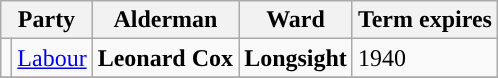<table class="wikitable">
<tr>
<th colspan="2">Party</th>
<th>Alderman</th>
<th>Ward</th>
<th>Term expires</th>
</tr>
<tr>
<td style="background-color:"></td>
<td><a href='#'>Labour</a></td>
<td><strong>Leonard Cox</strong></td>
<td><strong>Longsight</strong></td>
<td>1940</td>
</tr>
<tr>
</tr>
</table>
